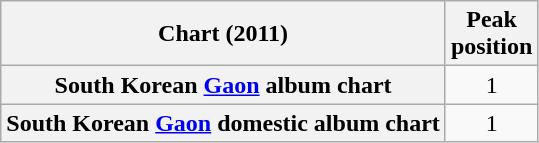<table class="wikitable plainrowheaders sortable" style="text-align:center;" border="1">
<tr>
<th scope="col">Chart (2011)</th>
<th scope="col">Peak<br>position</th>
</tr>
<tr>
<th scope="row">South Korean <a href='#'>Gaon</a> album chart</th>
<td>1</td>
</tr>
<tr>
<th scope="row">South Korean <a href='#'>Gaon</a> domestic album chart</th>
<td>1</td>
</tr>
</table>
